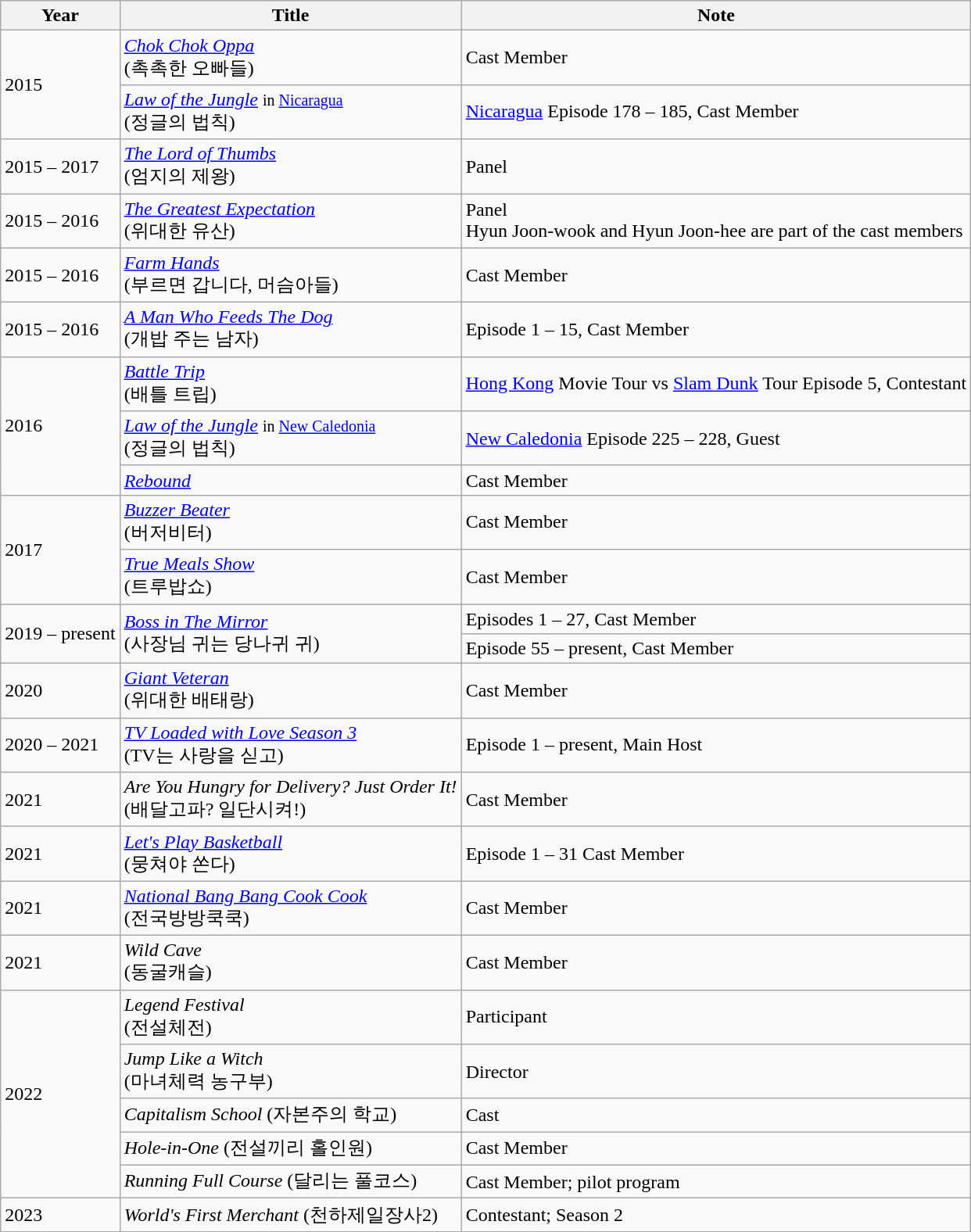<table class="wikitable">
<tr>
<th>Year</th>
<th>Title</th>
<th>Note</th>
</tr>
<tr>
<td rowspan=2>2015</td>
<td><a href='#'><em>Chok Chok Oppa</em></a><br>(촉촉한 오빠들)</td>
<td>Cast Member</td>
</tr>
<tr>
<td><em><a href='#'>Law of the Jungle</a></em> <small>in <a href='#'>Nicaragua</a></small><br>(정글의 법칙)</td>
<td><a href='#'>Nicaragua</a> Episode 178 – 185, Cast Member</td>
</tr>
<tr>
<td>2015 – 2017</td>
<td><a href='#'><em>The Lord of Thumbs</em></a><br>(엄지의 제왕)</td>
<td>Panel</td>
</tr>
<tr>
<td>2015 – 2016</td>
<td><a href='#'><em>The Greatest Expectation</em></a><br>(위대한 유산)</td>
<td>Panel<br>Hyun Joon-wook and Hyun Joon-hee are part of the cast members</td>
</tr>
<tr>
<td>2015 – 2016</td>
<td><a href='#'><em>Farm Hands</em></a><br>(부르면 갑니다, 머슴아들)</td>
<td>Cast Member</td>
</tr>
<tr>
<td>2015 – 2016</td>
<td><em><a href='#'>A Man Who Feeds The Dog</a></em><br>(개밥 주는 남자)</td>
<td>Episode 1 – 15, Cast Member</td>
</tr>
<tr>
<td rowspan=3>2016</td>
<td><em><a href='#'>Battle Trip</a></em><br>(배틀 트립)</td>
<td><a href='#'>Hong Kong</a> Movie Tour vs <a href='#'>Slam Dunk</a> Tour Episode 5, Contestant</td>
</tr>
<tr>
<td><em><a href='#'>Law of the Jungle</a></em> <small>in <a href='#'>New Caledonia</a></small><br>(정글의 법칙)</td>
<td><a href='#'>New Caledonia</a> Episode 225 – 228, Guest</td>
</tr>
<tr>
<td><a href='#'><em>Rebound</em></a></td>
<td>Cast Member</td>
</tr>
<tr>
<td rowspan=2>2017</td>
<td><a href='#'><em>Buzzer Beater</em></a><br>(버저비터)</td>
<td>Cast Member</td>
</tr>
<tr>
<td><a href='#'><em>True Meals Show</em></a><br>(트루밥쇼)</td>
<td>Cast Member</td>
</tr>
<tr>
<td rowspan="2">2019 – present</td>
<td rowspan="2"><a href='#'><em>Boss in The Mirror</em></a><br>(사장님 귀는 당나귀 귀)</td>
<td>Episodes 1 – 27, Cast Member</td>
</tr>
<tr>
<td>Episode 55 – present, Cast Member</td>
</tr>
<tr>
<td>2020</td>
<td><a href='#'><em>Giant Veteran</em></a><br>(위대한 배태랑)</td>
<td>Cast Member</td>
</tr>
<tr>
<td>2020 – 2021</td>
<td><a href='#'><em>TV Loaded with Love Season 3</em></a><br>(TV는 사랑을 싣고)</td>
<td>Episode 1 – present, Main Host</td>
</tr>
<tr>
<td>2021</td>
<td><em>Are You Hungry for Delivery? Just Order It!</em><br>(배달고파? 일단시켜!)</td>
<td>Cast Member</td>
</tr>
<tr>
<td>2021</td>
<td><a href='#'><em>Let's Play Basketball</em></a><br>(뭉쳐야 쏜다)</td>
<td>Episode 1 – 31 Cast Member</td>
</tr>
<tr>
<td>2021</td>
<td><em><a href='#'>National Bang Bang Cook Cook</a></em><br>(전국방방쿡쿡)</td>
<td>Cast Member</td>
</tr>
<tr>
<td>2021</td>
<td><em>Wild Cave</em> <br>(동굴캐슬)</td>
<td>Cast Member </td>
</tr>
<tr>
<td rowspan=5>2022</td>
<td><em>Legend Festival</em> <br>(전설체전)</td>
<td>Participant</td>
</tr>
<tr>
<td><em>Jump Like a Witch</em><br>(마녀체력 농구부)</td>
<td>Director</td>
</tr>
<tr>
<td><em>Capitalism School</em> (자본주의 학교)</td>
<td>Cast </td>
</tr>
<tr>
<td><em>Hole-in-One</em> (전설끼리 홀인원)</td>
<td>Cast Member</td>
</tr>
<tr>
<td><em>Running Full Course</em> (달리는 풀코스)</td>
<td>Cast Member; pilot program</td>
</tr>
<tr>
<td>2023</td>
<td><em>World's First Merchant</em> (천하제일장사2)</td>
<td>Contestant; Season 2</td>
</tr>
<tr>
</tr>
</table>
